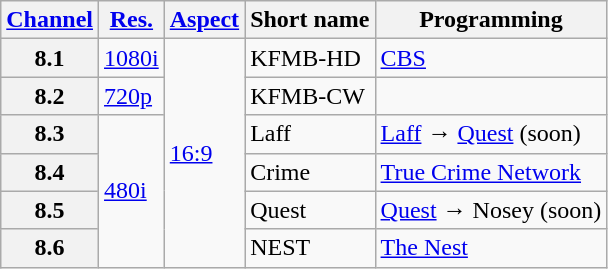<table class="wikitable">
<tr>
<th scope = "col"><a href='#'>Channel</a></th>
<th scope = "col"><a href='#'>Res.</a></th>
<th scope = "col"><a href='#'>Aspect</a></th>
<th scope = "col">Short name</th>
<th scope = "col">Programming</th>
</tr>
<tr>
<th scope = "row">8.1</th>
<td><a href='#'>1080i</a></td>
<td rowspan=6><a href='#'>16:9</a></td>
<td>KFMB-HD</td>
<td><a href='#'>CBS</a></td>
</tr>
<tr>
<th scope = "row">8.2</th>
<td><a href='#'>720p</a></td>
<td>KFMB-CW</td>
<td></td>
</tr>
<tr>
<th scope = "row">8.3</th>
<td rowspan=4><a href='#'>480i</a></td>
<td>Laff</td>
<td><a href='#'>Laff</a> → <a href='#'>Quest</a> (soon)</td>
</tr>
<tr>
<th scope = "row">8.4</th>
<td>Crime</td>
<td><a href='#'>True Crime Network</a></td>
</tr>
<tr>
<th scope = "row">8.5</th>
<td>Quest</td>
<td><a href='#'>Quest</a> → Nosey (soon)</td>
</tr>
<tr>
<th scope = "row">8.6</th>
<td>NEST</td>
<td><a href='#'>The Nest</a></td>
</tr>
</table>
